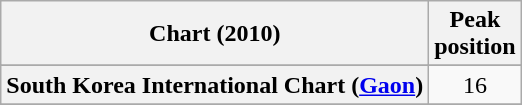<table class="wikitable sortable plainrowheaders">
<tr>
<th scope="col">Chart (2010)</th>
<th scope="col">Peak<br>position</th>
</tr>
<tr>
</tr>
<tr>
<th scope="row">South Korea International Chart (<a href='#'>Gaon</a>) </th>
<td style="text-align:center;">16</td>
</tr>
<tr>
</tr>
</table>
